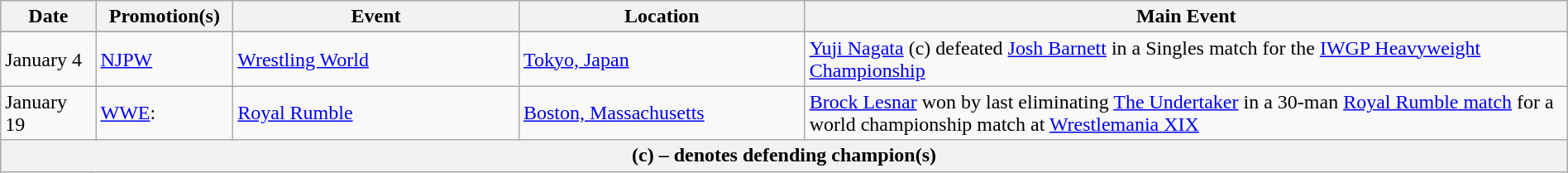<table class="wikitable" style="width:100%;">
<tr>
<th width="5%">Date</th>
<th width="5%">Promotion(s)</th>
<th style="width:15%;">Event</th>
<th style="width:15%;">Location</th>
<th style="width:40%;">Main Event</th>
</tr>
<tr style="width:20%;" |Notes>
</tr>
<tr>
<td>January 4</td>
<td><a href='#'>NJPW</a></td>
<td><a href='#'>Wrestling World</a></td>
<td><a href='#'>Tokyo, Japan</a></td>
<td><a href='#'>Yuji Nagata</a> (c) defeated <a href='#'>Josh Barnett</a> in a Singles match for the <a href='#'>IWGP Heavyweight Championship</a></td>
</tr>
<tr>
<td>January 19</td>
<td><a href='#'>WWE</a>:<br></td>
<td><a href='#'>Royal Rumble</a></td>
<td><a href='#'>Boston, Massachusetts</a></td>
<td><a href='#'>Brock Lesnar</a> won by last eliminating <a href='#'>The Undertaker</a> in a 30-man <a href='#'>Royal Rumble match</a> for a world championship match at <a href='#'>Wrestlemania XIX</a></td>
</tr>
<tr>
<th colspan="6">(c) – denotes defending champion(s)</th>
</tr>
</table>
